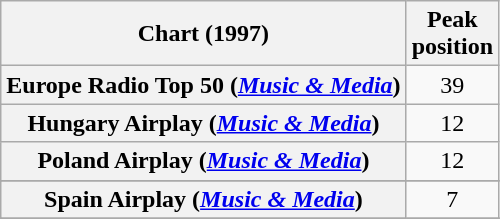<table class="wikitable sortable plainrowheaders" style="text-align:center">
<tr>
<th scope="col">Chart (1997)</th>
<th scope="col">Peak<br>position</th>
</tr>
<tr>
<th scope="row">Europe Radio Top 50 (<em><a href='#'>Music & Media</a></em>)</th>
<td>39</td>
</tr>
<tr>
<th scope="row">Hungary Airplay (<em><a href='#'>Music & Media</a></em>)</th>
<td>12</td>
</tr>
<tr>
<th scope="row">Poland Airplay (<em><a href='#'>Music & Media</a></em>)</th>
<td>12</td>
</tr>
<tr>
</tr>
<tr>
<th scope="row">Spain Airplay (<em><a href='#'>Music & Media</a></em>)</th>
<td>7</td>
</tr>
<tr>
</tr>
<tr>
</tr>
</table>
